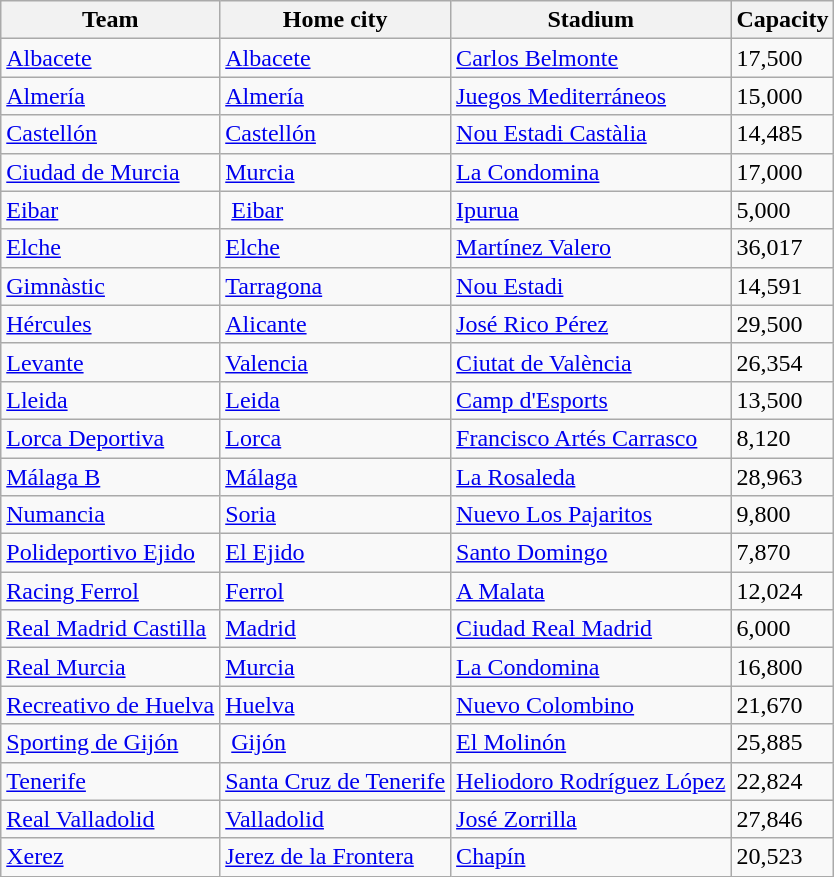<table class="wikitable sortable">
<tr>
<th>Team</th>
<th>Home city</th>
<th>Stadium</th>
<th>Capacity</th>
</tr>
<tr>
<td><a href='#'>Albacete</a></td>
<td><a href='#'>Albacete</a></td>
<td><a href='#'>Carlos Belmonte</a></td>
<td>17,500</td>
</tr>
<tr>
<td><a href='#'>Almería</a></td>
<td><a href='#'>Almería</a></td>
<td><a href='#'>Juegos Mediterráneos</a></td>
<td>15,000</td>
</tr>
<tr>
<td><a href='#'>Castellón</a></td>
<td><a href='#'>Castellón</a></td>
<td><a href='#'>Nou Estadi Castàlia</a></td>
<td>14,485</td>
</tr>
<tr>
<td><a href='#'>Ciudad de Murcia</a></td>
<td><a href='#'>Murcia</a></td>
<td><a href='#'>La Condomina</a></td>
<td>17,000</td>
</tr>
<tr>
<td><a href='#'>Eibar</a></td>
<td> <a href='#'>Eibar</a></td>
<td><a href='#'>Ipurua</a></td>
<td>5,000</td>
</tr>
<tr>
<td><a href='#'>Elche</a></td>
<td><a href='#'>Elche</a></td>
<td><a href='#'>Martínez Valero</a></td>
<td>36,017</td>
</tr>
<tr>
<td><a href='#'>Gimnàstic</a></td>
<td><a href='#'>Tarragona</a></td>
<td><a href='#'>Nou Estadi</a></td>
<td>14,591</td>
</tr>
<tr>
<td><a href='#'>Hércules</a></td>
<td><a href='#'>Alicante</a></td>
<td><a href='#'>José Rico Pérez</a></td>
<td>29,500</td>
</tr>
<tr>
<td><a href='#'>Levante</a></td>
<td><a href='#'>Valencia</a></td>
<td><a href='#'>Ciutat de València</a></td>
<td>26,354</td>
</tr>
<tr>
<td><a href='#'>Lleida</a></td>
<td><a href='#'>Leida</a></td>
<td><a href='#'>Camp d'Esports</a></td>
<td>13,500</td>
</tr>
<tr>
<td><a href='#'>Lorca Deportiva</a></td>
<td><a href='#'>Lorca</a></td>
<td><a href='#'>Francisco Artés Carrasco</a></td>
<td>8,120</td>
</tr>
<tr>
<td><a href='#'>Málaga B</a></td>
<td><a href='#'>Málaga</a></td>
<td><a href='#'>La Rosaleda</a></td>
<td>28,963</td>
</tr>
<tr>
<td><a href='#'>Numancia</a></td>
<td><a href='#'>Soria</a></td>
<td><a href='#'>Nuevo Los Pajaritos</a></td>
<td>9,800</td>
</tr>
<tr>
<td><a href='#'>Polideportivo Ejido</a></td>
<td><a href='#'>El Ejido</a></td>
<td><a href='#'>Santo Domingo</a></td>
<td>7,870</td>
</tr>
<tr>
<td><a href='#'>Racing Ferrol</a></td>
<td><a href='#'>Ferrol</a></td>
<td><a href='#'>A Malata</a></td>
<td>12,024</td>
</tr>
<tr>
<td><a href='#'>Real Madrid Castilla</a></td>
<td><a href='#'>Madrid</a></td>
<td><a href='#'>Ciudad Real Madrid</a></td>
<td>6,000</td>
</tr>
<tr>
<td><a href='#'>Real Murcia</a></td>
<td><a href='#'>Murcia</a></td>
<td><a href='#'>La Condomina</a></td>
<td>16,800</td>
</tr>
<tr>
<td><a href='#'>Recreativo de Huelva</a></td>
<td><a href='#'>Huelva</a></td>
<td><a href='#'>Nuevo Colombino</a></td>
<td>21,670</td>
</tr>
<tr>
<td><a href='#'>Sporting de Gijón</a></td>
<td> <a href='#'>Gijón</a></td>
<td><a href='#'>El Molinón</a></td>
<td>25,885</td>
</tr>
<tr>
<td><a href='#'>Tenerife</a></td>
<td><a href='#'>Santa Cruz de Tenerife</a></td>
<td><a href='#'>Heliodoro Rodríguez López</a></td>
<td>22,824</td>
</tr>
<tr>
<td><a href='#'>Real Valladolid</a></td>
<td><a href='#'>Valladolid</a></td>
<td><a href='#'>José Zorrilla</a></td>
<td>27,846</td>
</tr>
<tr>
<td><a href='#'>Xerez</a></td>
<td><a href='#'>Jerez de la Frontera</a></td>
<td><a href='#'>Chapín</a></td>
<td>20,523</td>
</tr>
</table>
